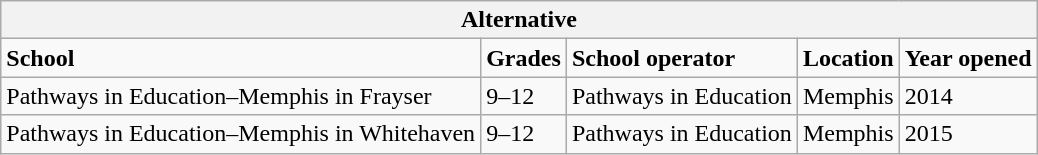<table class="wikitable sortable">
<tr>
<th colspan="5">Alternative</th>
</tr>
<tr>
<td><strong>School</strong></td>
<td><strong>Grades</strong></td>
<td><strong>School operator</strong></td>
<td><strong>Location</strong></td>
<td><strong>Year opened</strong></td>
</tr>
<tr>
<td>Pathways in Education–Memphis in Frayser</td>
<td>9–12</td>
<td>Pathways in Education</td>
<td>Memphis</td>
<td>2014</td>
</tr>
<tr>
<td>Pathways in Education–Memphis in Whitehaven</td>
<td>9–12</td>
<td>Pathways in Education</td>
<td>Memphis</td>
<td>2015</td>
</tr>
</table>
